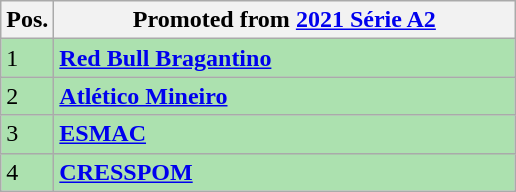<table class="wikitable">
<tr>
<th style="text-align:center;">Pos.</th>
<th width=300>Promoted from <a href='#'>2021 Série A2</a></th>
</tr>
<tr style="background: #ACE1AF;">
<td>1</td>
<td><strong><a href='#'>Red Bull Bragantino</a></strong></td>
</tr>
<tr style="background: #ACE1AF;">
<td>2</td>
<td><strong><a href='#'>Atlético Mineiro</a></strong></td>
</tr>
<tr style="background: #ACE1AF;">
<td>3</td>
<td><strong><a href='#'>ESMAC</a></strong></td>
</tr>
<tr style="background: #ACE1AF;">
<td>4</td>
<td><strong><a href='#'>CRESSPOM</a></strong></td>
</tr>
</table>
